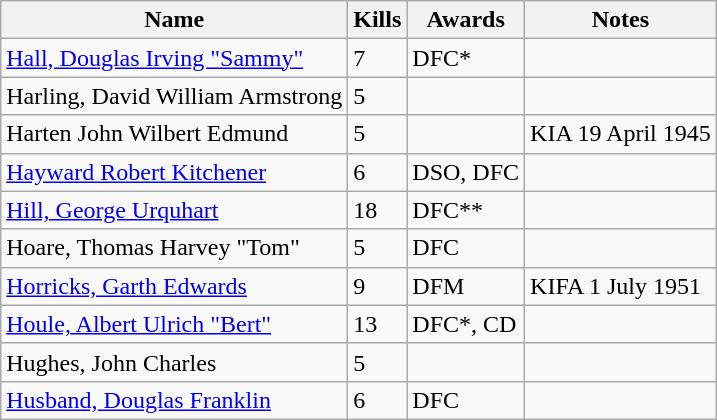<table class=wikitable>
<tr>
<th>Name</th>
<th>Kills</th>
<th>Awards</th>
<th>Notes</th>
</tr>
<tr>
<td><a href='#'>Hall, Douglas Irving "Sammy"</a></td>
<td>7</td>
<td>DFC*</td>
<td></td>
</tr>
<tr>
<td>Harling, David William Armstrong</td>
<td>5</td>
<td></td>
<td></td>
</tr>
<tr>
<td>Harten John Wilbert Edmund</td>
<td>5</td>
<td></td>
<td>KIA 19 April 1945</td>
</tr>
<tr>
<td><a href='#'>Hayward Robert Kitchener</a></td>
<td>6</td>
<td>DSO, DFC</td>
<td></td>
</tr>
<tr>
<td><a href='#'>Hill, George Urquhart</a></td>
<td>18</td>
<td>DFC**</td>
<td></td>
</tr>
<tr>
<td>Hoare, Thomas Harvey "Tom"</td>
<td>5</td>
<td>DFC</td>
<td></td>
</tr>
<tr>
<td><a href='#'>Horricks, Garth Edwards</a></td>
<td>9</td>
<td>DFM</td>
<td>KIFA 1 July 1951</td>
</tr>
<tr>
<td><a href='#'>Houle, Albert Ulrich "Bert"</a></td>
<td>13</td>
<td>DFC*, CD</td>
<td></td>
</tr>
<tr>
<td>Hughes, John Charles</td>
<td>5</td>
<td></td>
<td></td>
</tr>
<tr>
<td><a href='#'>Husband, Douglas Franklin</a></td>
<td>6</td>
<td>DFC</td>
<td></td>
</tr>
</table>
